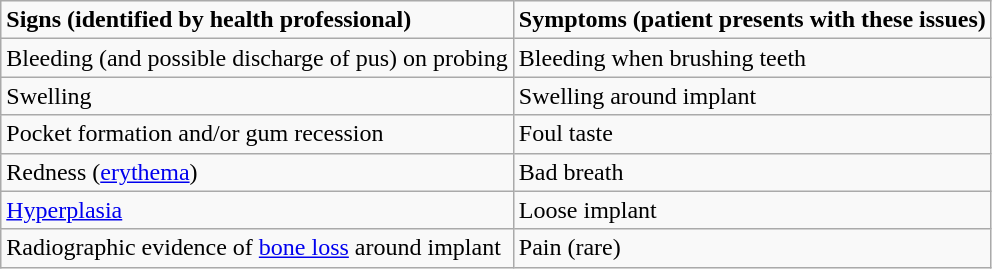<table class="wikitable">
<tr>
<td><strong>Signs (identified by health professional)</strong></td>
<td><strong>Symptoms (patient presents with these issues)</strong></td>
</tr>
<tr>
<td>Bleeding (and possible discharge of pus) on probing</td>
<td>Bleeding when brushing teeth</td>
</tr>
<tr>
<td>Swelling</td>
<td>Swelling around implant</td>
</tr>
<tr>
<td>Pocket formation and/or gum recession</td>
<td>Foul taste</td>
</tr>
<tr>
<td>Redness (<a href='#'>erythema</a>)</td>
<td>Bad breath</td>
</tr>
<tr>
<td><a href='#'>Hyperplasia</a></td>
<td>Loose implant</td>
</tr>
<tr>
<td>Radiographic evidence of <a href='#'>bone loss</a> around implant</td>
<td>Pain (rare)</td>
</tr>
</table>
